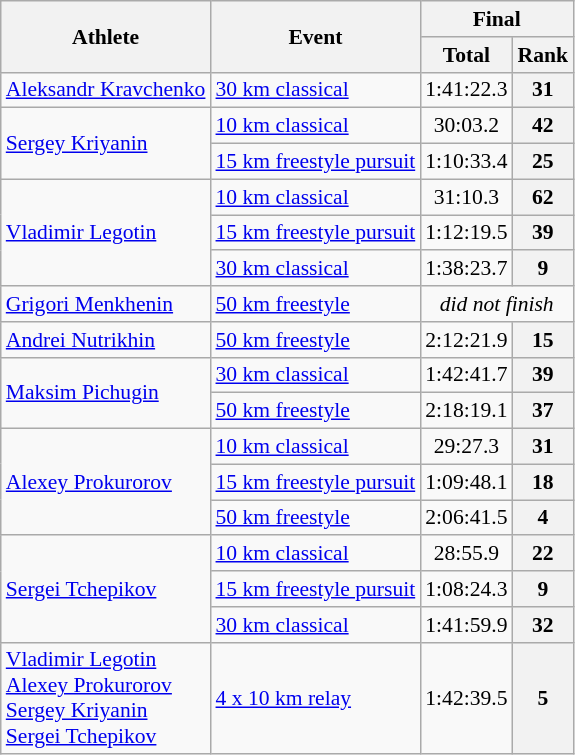<table class="wikitable" style="font-size:90%">
<tr>
<th rowspan="2">Athlete</th>
<th rowspan="2">Event</th>
<th colspan="2">Final</th>
</tr>
<tr>
<th>Total</th>
<th>Rank</th>
</tr>
<tr>
<td><a href='#'>Aleksandr Kravchenko</a></td>
<td><a href='#'>30 km classical</a></td>
<td align="center">1:41:22.3</td>
<th align="center">31</th>
</tr>
<tr>
<td rowspan=2><a href='#'>Sergey Kriyanin</a></td>
<td><a href='#'>10 km classical</a></td>
<td align="center">30:03.2</td>
<th align="center">42</th>
</tr>
<tr>
<td><a href='#'>15 km freestyle pursuit</a></td>
<td align="center">1:10:33.4</td>
<th align="center">25</th>
</tr>
<tr>
<td rowspan=3><a href='#'>Vladimir Legotin</a></td>
<td><a href='#'>10 km classical</a></td>
<td align="center">31:10.3</td>
<th align="center">62</th>
</tr>
<tr>
<td><a href='#'>15 km freestyle pursuit</a></td>
<td align="center">1:12:19.5</td>
<th align="center">39</th>
</tr>
<tr>
<td><a href='#'>30 km classical</a></td>
<td align="center">1:38:23.7</td>
<th align="center">9</th>
</tr>
<tr>
<td><a href='#'>Grigori Menkhenin</a></td>
<td><a href='#'>50 km freestyle</a></td>
<td align="center" colspan=2><em>did not finish</em></td>
</tr>
<tr>
<td><a href='#'>Andrei Nutrikhin</a></td>
<td><a href='#'>50 km freestyle</a></td>
<td align="center">2:12:21.9</td>
<th align="center">15</th>
</tr>
<tr>
<td rowspan=2><a href='#'>Maksim Pichugin</a></td>
<td><a href='#'>30 km classical</a></td>
<td align="center">1:42:41.7</td>
<th align="center">39</th>
</tr>
<tr>
<td><a href='#'>50 km freestyle</a></td>
<td align="center">2:18:19.1</td>
<th align="center">37</th>
</tr>
<tr>
<td rowspan=3><a href='#'>Alexey Prokurorov</a></td>
<td><a href='#'>10 km classical</a></td>
<td align="center">29:27.3</td>
<th align="center">31</th>
</tr>
<tr>
<td><a href='#'>15 km freestyle pursuit</a></td>
<td align="center">1:09:48.1</td>
<th align="center">18</th>
</tr>
<tr>
<td><a href='#'>50 km freestyle</a></td>
<td align="center">2:06:41.5</td>
<th align="center">4</th>
</tr>
<tr>
<td rowspan=3><a href='#'>Sergei Tchepikov</a></td>
<td><a href='#'>10 km classical</a></td>
<td align="center">28:55.9</td>
<th align="center">22</th>
</tr>
<tr>
<td><a href='#'>15 km freestyle pursuit</a></td>
<td align="center">1:08:24.3</td>
<th align="center">9</th>
</tr>
<tr>
<td><a href='#'>30 km classical</a></td>
<td align="center">1:41:59.9</td>
<th align="center">32</th>
</tr>
<tr>
<td><a href='#'>Vladimir Legotin</a><br><a href='#'>Alexey Prokurorov</a><br><a href='#'>Sergey Kriyanin</a><br><a href='#'>Sergei Tchepikov</a></td>
<td><a href='#'>4 x 10 km relay</a></td>
<td align="center">1:42:39.5</td>
<th align="center">5</th>
</tr>
</table>
